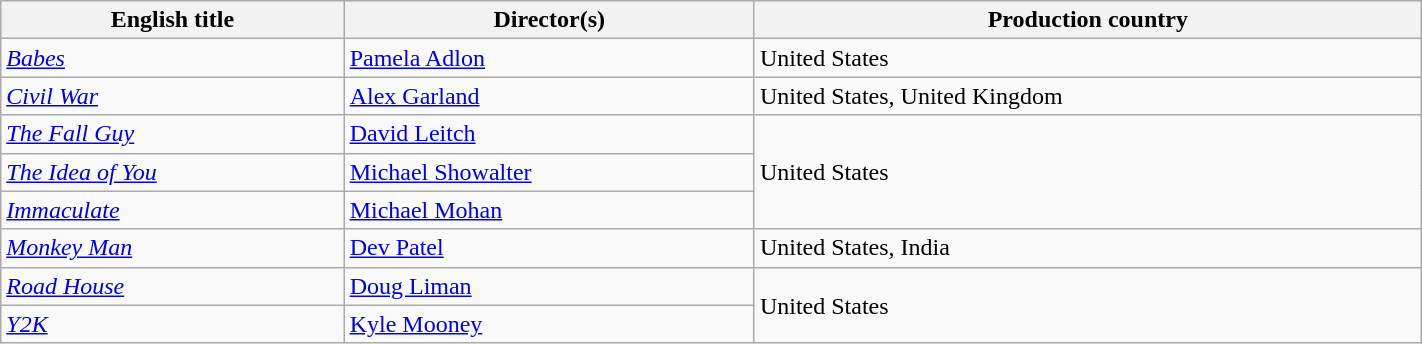<table class="wikitable plainrowheaders" style="width:75%; margin-bottom:4px">
<tr>
<th scope="col">English title</th>
<th scope="col">Director(s)</th>
<th scope="col">Production country</th>
</tr>
<tr>
<td scope="row"><em><a href='#'>Babes</a></em></td>
<td><a href='#'>Pamela Adlon</a></td>
<td>United States</td>
</tr>
<tr>
<td scope="row"><em><a href='#'>Civil War</a></em></td>
<td><a href='#'>Alex Garland</a></td>
<td>United States, United Kingdom</td>
</tr>
<tr>
<td scope="row"><em><a href='#'>The Fall Guy</a></em></td>
<td><a href='#'>David Leitch</a></td>
<td rowspan="3">United States</td>
</tr>
<tr>
<td scope="row"><em><a href='#'>The Idea of You</a></em></td>
<td><a href='#'>Michael Showalter</a></td>
</tr>
<tr>
<td scope="row"><em><a href='#'>Immaculate</a></em></td>
<td><a href='#'>Michael Mohan</a></td>
</tr>
<tr>
<td scope="row"><em><a href='#'>Monkey Man</a></em></td>
<td><a href='#'>Dev Patel</a></td>
<td>United States, India</td>
</tr>
<tr>
<td scope="row"><em><a href='#'>Road House</a></em></td>
<td><a href='#'>Doug Liman</a></td>
<td rowspan="2">United States</td>
</tr>
<tr>
<td scope="row"><em><a href='#'>Y2K</a></em></td>
<td><a href='#'>Kyle Mooney</a></td>
</tr>
</table>
